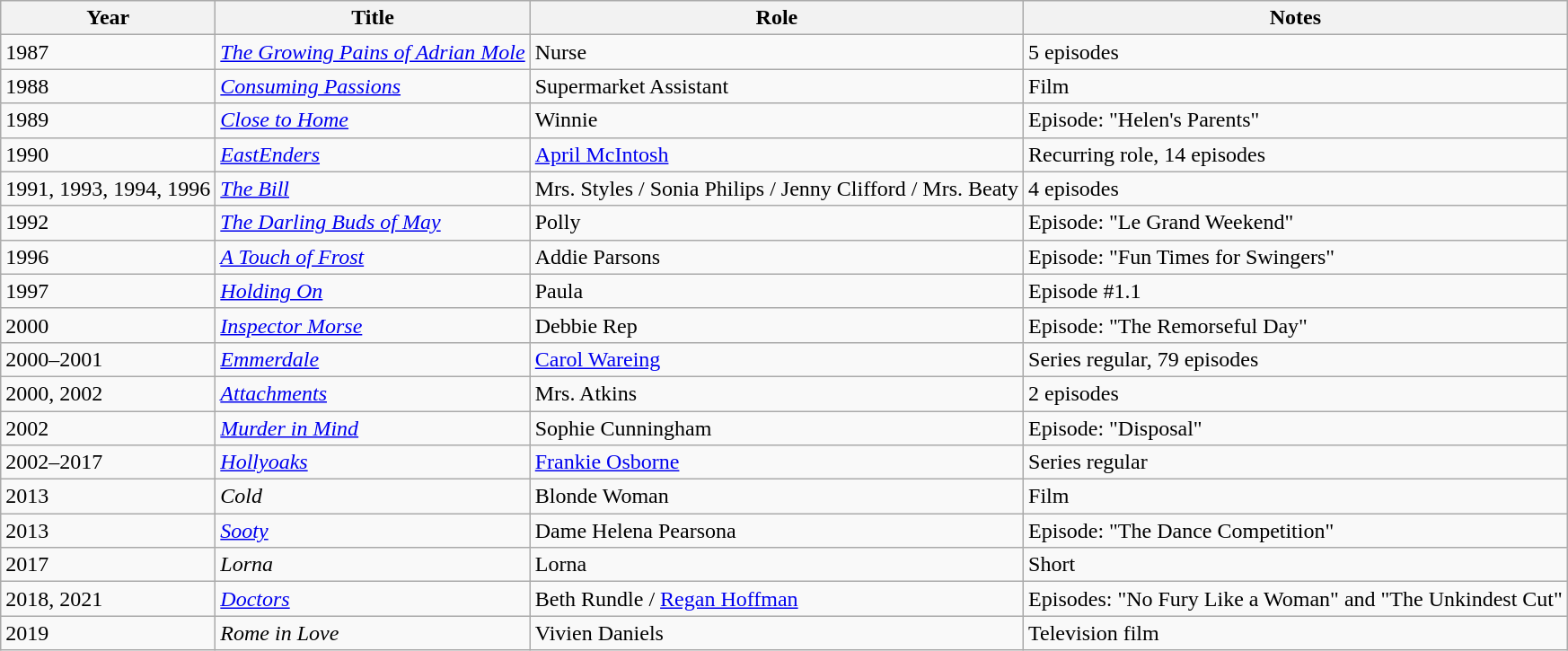<table class="wikitable sortable">
<tr>
<th>Year</th>
<th>Title</th>
<th>Role</th>
<th>Notes</th>
</tr>
<tr>
<td>1987</td>
<td><em><a href='#'>The Growing Pains of Adrian Mole</a></em></td>
<td>Nurse</td>
<td>5 episodes</td>
</tr>
<tr>
<td>1988</td>
<td><em><a href='#'>Consuming Passions</a></em></td>
<td>Supermarket Assistant</td>
<td>Film</td>
</tr>
<tr>
<td>1989</td>
<td><em><a href='#'>Close to Home</a></em></td>
<td>Winnie</td>
<td>Episode: "Helen's Parents"</td>
</tr>
<tr>
<td>1990</td>
<td><em><a href='#'>EastEnders</a></em></td>
<td><a href='#'>April McIntosh</a></td>
<td>Recurring role, 14 episodes</td>
</tr>
<tr>
<td>1991, 1993, 1994, 1996</td>
<td><em><a href='#'>The Bill</a></em></td>
<td>Mrs. Styles / Sonia Philips / Jenny Clifford / Mrs. Beaty</td>
<td>4 episodes</td>
</tr>
<tr>
<td>1992</td>
<td><em><a href='#'>The Darling Buds of May</a></em></td>
<td>Polly</td>
<td>Episode: "Le Grand Weekend"</td>
</tr>
<tr>
<td>1996</td>
<td><em><a href='#'>A Touch of Frost</a></em></td>
<td>Addie Parsons</td>
<td>Episode: "Fun Times for Swingers"</td>
</tr>
<tr>
<td>1997</td>
<td><em><a href='#'>Holding On</a></em></td>
<td>Paula</td>
<td>Episode #1.1</td>
</tr>
<tr>
<td>2000</td>
<td><em><a href='#'>Inspector Morse</a></em></td>
<td>Debbie Rep</td>
<td>Episode: "The Remorseful Day"</td>
</tr>
<tr>
<td>2000–2001</td>
<td><em><a href='#'>Emmerdale</a></em></td>
<td><a href='#'>Carol Wareing</a></td>
<td>Series regular, 79 episodes</td>
</tr>
<tr>
<td>2000, 2002</td>
<td><em><a href='#'>Attachments</a></em></td>
<td>Mrs. Atkins</td>
<td>2 episodes</td>
</tr>
<tr>
<td>2002</td>
<td><em><a href='#'>Murder in Mind</a></em></td>
<td>Sophie Cunningham</td>
<td>Episode: "Disposal"</td>
</tr>
<tr>
<td>2002–2017</td>
<td><em><a href='#'>Hollyoaks</a></em></td>
<td><a href='#'>Frankie Osborne</a></td>
<td>Series regular</td>
</tr>
<tr>
<td>2013</td>
<td><em>Cold</em></td>
<td>Blonde Woman</td>
<td>Film</td>
</tr>
<tr>
<td>2013</td>
<td><em><a href='#'>Sooty</a></em></td>
<td>Dame Helena Pearsona</td>
<td>Episode: "The Dance Competition"</td>
</tr>
<tr>
<td>2017</td>
<td><em>Lorna</em></td>
<td>Lorna</td>
<td>Short</td>
</tr>
<tr>
<td>2018, 2021</td>
<td><em><a href='#'>Doctors</a></em></td>
<td>Beth Rundle / <a href='#'>Regan Hoffman</a></td>
<td>Episodes: "No Fury Like a Woman" and "The Unkindest Cut"</td>
</tr>
<tr>
<td>2019</td>
<td><em>Rome in Love</em></td>
<td>Vivien Daniels</td>
<td>Television film</td>
</tr>
</table>
